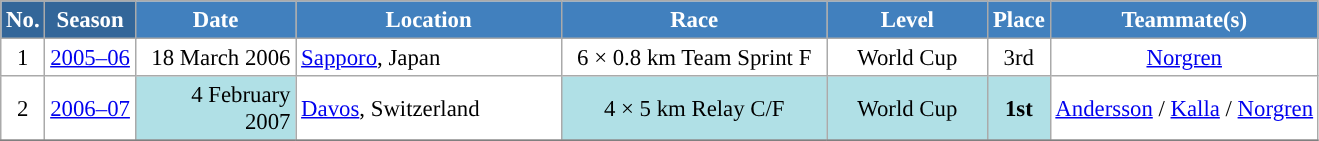<table class="wikitable sortable" style="font-size:95%; text-align:center; border:grey solid 1px; border-collapse:collapse; background:#ffffff;">
<tr style="background:#efefef;">
<th style="background-color:#369; color:white;">No.</th>
<th style="background-color:#369; color:white;">Season</th>
<th style="background-color:#4180be; color:white; width:100px;">Date</th>
<th style="background-color:#4180be; color:white; width:170px;">Location</th>
<th style="background-color:#4180be; color:white; width:170px;">Race</th>
<th style="background-color:#4180be; color:white; width:100px;">Level</th>
<th style="background-color:#4180be; color:white;">Place</th>
<th style="background-color:#4180be; color:white;">Teammate(s)</th>
</tr>
<tr>
<td align=center>1</td>
<td rowspan=1 align=center><a href='#'>2005–06</a></td>
<td align=right>18 March 2006</td>
<td align=left> <a href='#'>Sapporo</a>, Japan</td>
<td>6 × 0.8 km Team Sprint F</td>
<td>World Cup</td>
<td>3rd</td>
<td><a href='#'>Norgren</a></td>
</tr>
<tr>
<td align=center>2</td>
<td rowspan=1 align=center><a href='#'>2006–07</a></td>
<td bgcolor="#BOEOE6" align=right>4 February 2007</td>
<td align=left> <a href='#'>Davos</a>, Switzerland</td>
<td bgcolor="#BOEOE6">4 × 5 km Relay C/F</td>
<td bgcolor="#BOEOE6">World Cup</td>
<td bgcolor="#BOEOE6"><strong>1st</strong></td>
<td><a href='#'>Andersson</a> / <a href='#'>Kalla</a> / <a href='#'>Norgren</a></td>
</tr>
<tr>
</tr>
</table>
